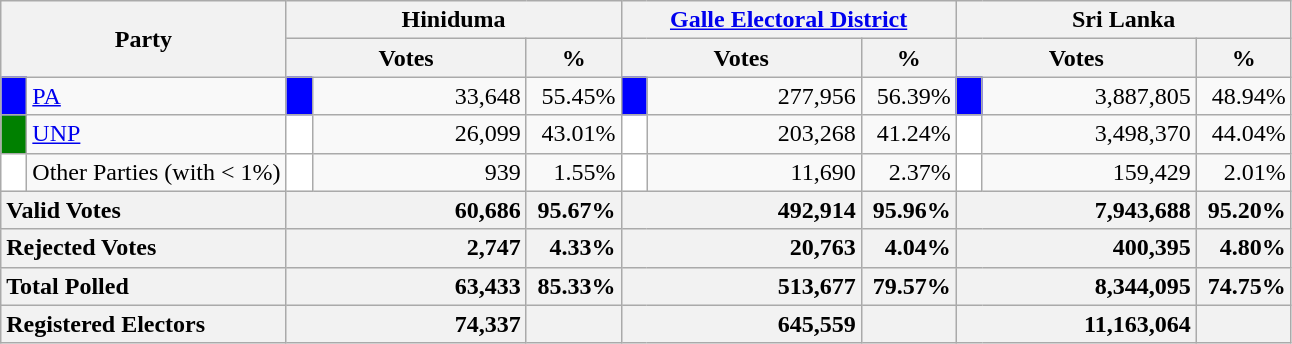<table class="wikitable">
<tr>
<th colspan="2" width="144px"rowspan="2">Party</th>
<th colspan="3" width="216px">Hiniduma</th>
<th colspan="3" width="216px"><a href='#'>Galle Electoral District</a></th>
<th colspan="3" width="216px">Sri Lanka</th>
</tr>
<tr>
<th colspan="2" width="144px">Votes</th>
<th>%</th>
<th colspan="2" width="144px">Votes</th>
<th>%</th>
<th colspan="2" width="144px">Votes</th>
<th>%</th>
</tr>
<tr>
<td style="background-color:blue;" width="10px"></td>
<td style="text-align:left;"><a href='#'>PA</a></td>
<td style="background-color:blue;" width="10px"></td>
<td style="text-align:right;">33,648</td>
<td style="text-align:right;">55.45%</td>
<td style="background-color:blue;" width="10px"></td>
<td style="text-align:right;">277,956</td>
<td style="text-align:right;">56.39%</td>
<td style="background-color:blue;" width="10px"></td>
<td style="text-align:right;">3,887,805</td>
<td style="text-align:right;">48.94%</td>
</tr>
<tr>
<td style="background-color:green;" width="10px"></td>
<td style="text-align:left;"><a href='#'>UNP</a></td>
<td style="background-color:white;" width="10px"></td>
<td style="text-align:right;">26,099</td>
<td style="text-align:right;">43.01%</td>
<td style="background-color:white;" width="10px"></td>
<td style="text-align:right;">203,268</td>
<td style="text-align:right;">41.24%</td>
<td style="background-color:white;" width="10px"></td>
<td style="text-align:right;">3,498,370</td>
<td style="text-align:right;">44.04%</td>
</tr>
<tr>
<td style="background-color:white;" width="10px"></td>
<td style="text-align:left;">Other Parties (with < 1%)</td>
<td style="background-color:white;" width="10px"></td>
<td style="text-align:right;">939</td>
<td style="text-align:right;">1.55%</td>
<td style="background-color:white;" width="10px"></td>
<td style="text-align:right;">11,690</td>
<td style="text-align:right;">2.37%</td>
<td style="background-color:white;" width="10px"></td>
<td style="text-align:right;">159,429</td>
<td style="text-align:right;">2.01%</td>
</tr>
<tr>
<th colspan="2" width="144px"style="text-align:left;">Valid Votes</th>
<th style="text-align:right;"colspan="2" width="144px">60,686</th>
<th style="text-align:right;">95.67%</th>
<th style="text-align:right;"colspan="2" width="144px">492,914</th>
<th style="text-align:right;">95.96%</th>
<th style="text-align:right;"colspan="2" width="144px">7,943,688</th>
<th style="text-align:right;">95.20%</th>
</tr>
<tr>
<th colspan="2" width="144px"style="text-align:left;">Rejected Votes</th>
<th style="text-align:right;"colspan="2" width="144px">2,747</th>
<th style="text-align:right;">4.33%</th>
<th style="text-align:right;"colspan="2" width="144px">20,763</th>
<th style="text-align:right;">4.04%</th>
<th style="text-align:right;"colspan="2" width="144px">400,395</th>
<th style="text-align:right;">4.80%</th>
</tr>
<tr>
<th colspan="2" width="144px"style="text-align:left;">Total Polled</th>
<th style="text-align:right;"colspan="2" width="144px">63,433</th>
<th style="text-align:right;">85.33%</th>
<th style="text-align:right;"colspan="2" width="144px">513,677</th>
<th style="text-align:right;">79.57%</th>
<th style="text-align:right;"colspan="2" width="144px">8,344,095</th>
<th style="text-align:right;">74.75%</th>
</tr>
<tr>
<th colspan="2" width="144px"style="text-align:left;">Registered Electors</th>
<th style="text-align:right;"colspan="2" width="144px">74,337</th>
<th></th>
<th style="text-align:right;"colspan="2" width="144px">645,559</th>
<th></th>
<th style="text-align:right;"colspan="2" width="144px">11,163,064</th>
<th></th>
</tr>
</table>
